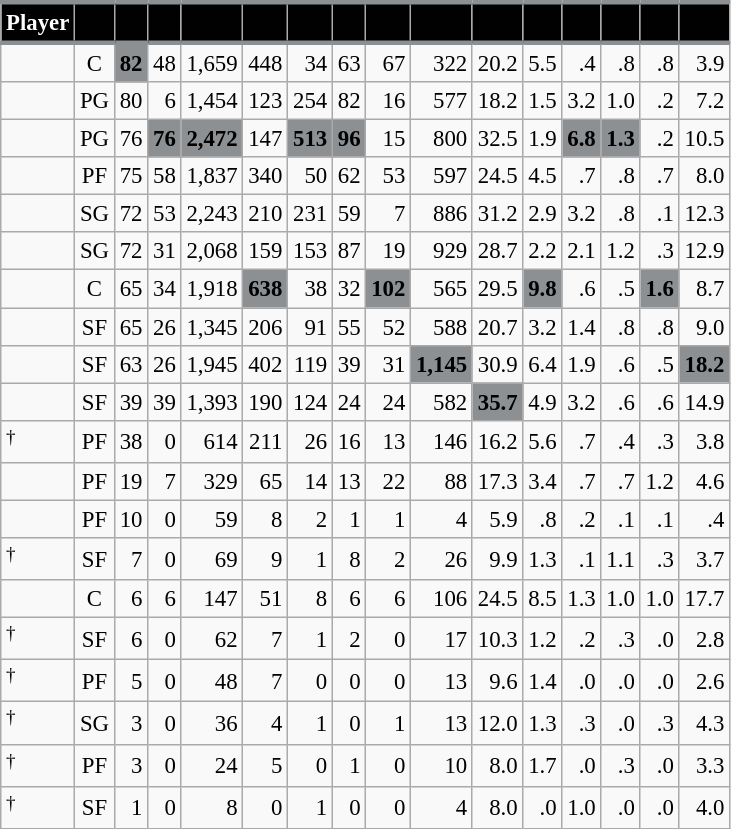<table class="wikitable sortable" style="font-size: 95%; text-align:right;">
<tr>
<th style="background:#010101; color:#FFFFFF; border-top:#8D9093 3px solid; border-bottom:#8D9093 3px solid;">Player</th>
<th style="background:#010101; color:#FFFFFF; border-top:#8D9093 3px solid; border-bottom:#8D9093 3px solid;"></th>
<th style="background:#010101; color:#FFFFFF; border-top:#8D9093 3px solid; border-bottom:#8D9093 3px solid;"></th>
<th style="background:#010101; color:#FFFFFF; border-top:#8D9093 3px solid; border-bottom:#8D9093 3px solid;"></th>
<th style="background:#010101; color:#FFFFFF; border-top:#8D9093 3px solid; border-bottom:#8D9093 3px solid;"></th>
<th style="background:#010101; color:#FFFFFF; border-top:#8D9093 3px solid; border-bottom:#8D9093 3px solid;"></th>
<th style="background:#010101; color:#FFFFFF; border-top:#8D9093 3px solid; border-bottom:#8D9093 3px solid;"></th>
<th style="background:#010101; color:#FFFFFF; border-top:#8D9093 3px solid; border-bottom:#8D9093 3px solid;"></th>
<th style="background:#010101; color:#FFFFFF; border-top:#8D9093 3px solid; border-bottom:#8D9093 3px solid;"></th>
<th style="background:#010101; color:#FFFFFF; border-top:#8D9093 3px solid; border-bottom:#8D9093 3px solid;"></th>
<th style="background:#010101; color:#FFFFFF; border-top:#8D9093 3px solid; border-bottom:#8D9093 3px solid;"></th>
<th style="background:#010101; color:#FFFFFF; border-top:#8D9093 3px solid; border-bottom:#8D9093 3px solid;"></th>
<th style="background:#010101; color:#FFFFFF; border-top:#8D9093 3px solid; border-bottom:#8D9093 3px solid;"></th>
<th style="background:#010101; color:#FFFFFF; border-top:#8D9093 3px solid; border-bottom:#8D9093 3px solid;"></th>
<th style="background:#010101; color:#FFFFFF; border-top:#8D9093 3px solid; border-bottom:#8D9093 3px solid;"></th>
<th style="background:#010101; color:#FFFFFF; border-top:#8D9093 3px solid; border-bottom:#8D9093 3px solid;"></th>
</tr>
<tr>
<td style="text-align:left;"></td>
<td style="text-align:center;">C</td>
<td style="background:#8D9093; color:#010101;"><strong>82</strong></td>
<td>48</td>
<td>1,659</td>
<td>448</td>
<td>34</td>
<td>63</td>
<td>67</td>
<td>322</td>
<td>20.2</td>
<td>5.5</td>
<td>.4</td>
<td>.8</td>
<td>.8</td>
<td>3.9</td>
</tr>
<tr>
<td style="text-align:left;"></td>
<td style="text-align:center;">PG</td>
<td>80</td>
<td>6</td>
<td>1,454</td>
<td>123</td>
<td>254</td>
<td>82</td>
<td>16</td>
<td>577</td>
<td>18.2</td>
<td>1.5</td>
<td>3.2</td>
<td>1.0</td>
<td>.2</td>
<td>7.2</td>
</tr>
<tr>
<td style="text-align:left;"></td>
<td style="text-align:center;">PG</td>
<td>76</td>
<td style="background:#8D9093; color:#010101;"><strong>76</strong></td>
<td style="background:#8D9093; color:#010101;"><strong>2,472</strong></td>
<td>147</td>
<td style="background:#8D9093; color:#010101;"><strong>513</strong></td>
<td style="background:#8D9093; color:#010101;"><strong>96</strong></td>
<td>15</td>
<td>800</td>
<td>32.5</td>
<td>1.9</td>
<td style="background:#8D9093; color:#010101;"><strong>6.8</strong></td>
<td style="background:#8D9093; color:#010101;"><strong>1.3</strong></td>
<td>.2</td>
<td>10.5</td>
</tr>
<tr>
<td style="text-align:left;"></td>
<td style="text-align:center;">PF</td>
<td>75</td>
<td>58</td>
<td>1,837</td>
<td>340</td>
<td>50</td>
<td>62</td>
<td>53</td>
<td>597</td>
<td>24.5</td>
<td>4.5</td>
<td>.7</td>
<td>.8</td>
<td>.7</td>
<td>8.0</td>
</tr>
<tr>
<td style="text-align:left;"></td>
<td style="text-align:center;">SG</td>
<td>72</td>
<td>53</td>
<td>2,243</td>
<td>210</td>
<td>231</td>
<td>59</td>
<td>7</td>
<td>886</td>
<td>31.2</td>
<td>2.9</td>
<td>3.2</td>
<td>.8</td>
<td>.1</td>
<td>12.3</td>
</tr>
<tr>
<td style="text-align:left;"></td>
<td style="text-align:center;">SG</td>
<td>72</td>
<td>31</td>
<td>2,068</td>
<td>159</td>
<td>153</td>
<td>87</td>
<td>19</td>
<td>929</td>
<td>28.7</td>
<td>2.2</td>
<td>2.1</td>
<td>1.2</td>
<td>.3</td>
<td>12.9</td>
</tr>
<tr>
<td style="text-align:left;"></td>
<td style="text-align:center;">C</td>
<td>65</td>
<td>34</td>
<td>1,918</td>
<td style="background:#8D9093; color:#010101;"><strong>638</strong></td>
<td>38</td>
<td>32</td>
<td style="background:#8D9093; color:#010101;"><strong>102</strong></td>
<td>565</td>
<td>29.5</td>
<td style="background:#8D9093; color:#010101;"><strong>9.8</strong></td>
<td>.6</td>
<td>.5</td>
<td style="background:#8D9093; color:#010101;"><strong>1.6</strong></td>
<td>8.7</td>
</tr>
<tr>
<td style="text-align:left;"></td>
<td style="text-align:center;">SF</td>
<td>65</td>
<td>26</td>
<td>1,345</td>
<td>206</td>
<td>91</td>
<td>55</td>
<td>52</td>
<td>588</td>
<td>20.7</td>
<td>3.2</td>
<td>1.4</td>
<td>.8</td>
<td>.8</td>
<td>9.0</td>
</tr>
<tr>
<td style="text-align:left;"></td>
<td style="text-align:center;">SF</td>
<td>63</td>
<td>26</td>
<td>1,945</td>
<td>402</td>
<td>119</td>
<td>39</td>
<td>31</td>
<td style="background:#8D9093; color:#010101;"><strong>1,145</strong></td>
<td>30.9</td>
<td>6.4</td>
<td>1.9</td>
<td>.6</td>
<td>.5</td>
<td style="background:#8D9093; color:#010101;"><strong>18.2</strong></td>
</tr>
<tr>
<td style="text-align:left;"></td>
<td style="text-align:center;">SF</td>
<td>39</td>
<td>39</td>
<td>1,393</td>
<td>190</td>
<td>124</td>
<td>24</td>
<td>24</td>
<td>582</td>
<td style="background:#8D9093; color:#010101;"><strong>35.7</strong></td>
<td>4.9</td>
<td>3.2</td>
<td>.6</td>
<td>.6</td>
<td>14.9</td>
</tr>
<tr>
<td style="text-align:left;"><sup>†</sup></td>
<td style="text-align:center;">PF</td>
<td>38</td>
<td>0</td>
<td>614</td>
<td>211</td>
<td>26</td>
<td>16</td>
<td>13</td>
<td>146</td>
<td>16.2</td>
<td>5.6</td>
<td>.7</td>
<td>.4</td>
<td>.3</td>
<td>3.8</td>
</tr>
<tr>
<td style="text-align:left;"></td>
<td style="text-align:center;">PF</td>
<td>19</td>
<td>7</td>
<td>329</td>
<td>65</td>
<td>14</td>
<td>13</td>
<td>22</td>
<td>88</td>
<td>17.3</td>
<td>3.4</td>
<td>.7</td>
<td>.7</td>
<td>1.2</td>
<td>4.6</td>
</tr>
<tr>
<td style="text-align:left;"></td>
<td style="text-align:center;">PF</td>
<td>10</td>
<td>0</td>
<td>59</td>
<td>8</td>
<td>2</td>
<td>1</td>
<td>1</td>
<td>4</td>
<td>5.9</td>
<td>.8</td>
<td>.2</td>
<td>.1</td>
<td>.1</td>
<td>.4</td>
</tr>
<tr>
<td style="text-align:left;"><sup>†</sup></td>
<td style="text-align:center;">SF</td>
<td>7</td>
<td>0</td>
<td>69</td>
<td>9</td>
<td>1</td>
<td>8</td>
<td>2</td>
<td>26</td>
<td>9.9</td>
<td>1.3</td>
<td>.1</td>
<td>1.1</td>
<td>.3</td>
<td>3.7</td>
</tr>
<tr>
<td style="text-align:left;"></td>
<td style="text-align:center;">C</td>
<td>6</td>
<td>6</td>
<td>147</td>
<td>51</td>
<td>8</td>
<td>6</td>
<td>6</td>
<td>106</td>
<td>24.5</td>
<td>8.5</td>
<td>1.3</td>
<td>1.0</td>
<td>1.0</td>
<td>17.7</td>
</tr>
<tr>
<td style="text-align:left;"><sup>†</sup></td>
<td style="text-align:center;">SF</td>
<td>6</td>
<td>0</td>
<td>62</td>
<td>7</td>
<td>1</td>
<td>2</td>
<td>0</td>
<td>17</td>
<td>10.3</td>
<td>1.2</td>
<td>.2</td>
<td>.3</td>
<td>.0</td>
<td>2.8</td>
</tr>
<tr>
<td style="text-align:left;"><sup>†</sup></td>
<td style="text-align:center;">PF</td>
<td>5</td>
<td>0</td>
<td>48</td>
<td>7</td>
<td>0</td>
<td>0</td>
<td>0</td>
<td>13</td>
<td>9.6</td>
<td>1.4</td>
<td>.0</td>
<td>.0</td>
<td>.0</td>
<td>2.6</td>
</tr>
<tr>
<td style="text-align:left;"><sup>†</sup></td>
<td style="text-align:center;">SG</td>
<td>3</td>
<td>0</td>
<td>36</td>
<td>4</td>
<td>1</td>
<td>0</td>
<td>1</td>
<td>13</td>
<td>12.0</td>
<td>1.3</td>
<td>.3</td>
<td>.0</td>
<td>.3</td>
<td>4.3</td>
</tr>
<tr>
<td style="text-align:left;"><sup>†</sup></td>
<td style="text-align:center;">PF</td>
<td>3</td>
<td>0</td>
<td>24</td>
<td>5</td>
<td>0</td>
<td>1</td>
<td>0</td>
<td>10</td>
<td>8.0</td>
<td>1.7</td>
<td>.0</td>
<td>.3</td>
<td>.0</td>
<td>3.3</td>
</tr>
<tr>
<td style="text-align:left;"><sup>†</sup></td>
<td style="text-align:center;">SF</td>
<td>1</td>
<td>0</td>
<td>8</td>
<td>0</td>
<td>1</td>
<td>0</td>
<td>0</td>
<td>4</td>
<td>8.0</td>
<td>.0</td>
<td>1.0</td>
<td>.0</td>
<td>.0</td>
<td>4.0</td>
</tr>
</table>
